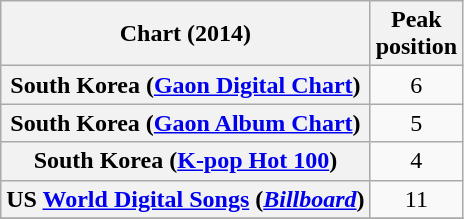<table class="wikitable sortable plainrowheaders" style="text-align:center;">
<tr>
<th>Chart (2014)</th>
<th>Peak<br>position</th>
</tr>
<tr>
<th scope="row">South Korea (<a href='#'>Gaon Digital Chart</a>)</th>
<td>6</td>
</tr>
<tr>
<th scope="row">South Korea (<a href='#'>Gaon Album Chart</a>)</th>
<td>5</td>
</tr>
<tr>
<th scope="row">South Korea (<a href='#'>K-pop Hot 100</a>)</th>
<td>4</td>
</tr>
<tr>
<th scope="row">US <a href='#'>World Digital Songs</a> (<a href='#'><em>Billboard</em></a>)</th>
<td>11</td>
</tr>
<tr>
</tr>
</table>
